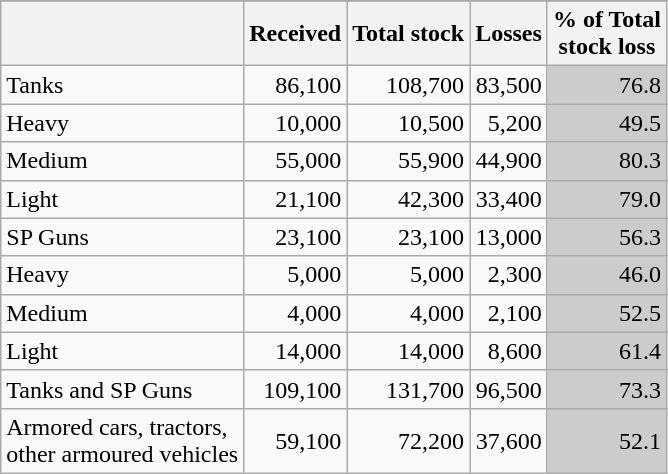<table class="wikitable" style="text-align: right">
<tr>
</tr>
<tr>
<th></th>
<th>Received</th>
<th>Total stock</th>
<th>Losses</th>
<th>% of Total<br> stock loss</th>
</tr>
<tr>
<td style="text-align:left;">Tanks</td>
<td>86,100</td>
<td>108,700</td>
<td>83,500</td>
<td style="background:#cccccc">76.8</td>
</tr>
<tr>
<td style="text-align:left;">Heavy</td>
<td>10,000</td>
<td>10,500</td>
<td>5,200</td>
<td style="background:#cccccc">49.5</td>
</tr>
<tr>
<td style="text-align:left;">Medium</td>
<td>55,000</td>
<td>55,900</td>
<td>44,900</td>
<td style="background:#cccccc">80.3</td>
</tr>
<tr>
<td style="text-align:left;">Light</td>
<td>21,100</td>
<td>42,300</td>
<td>33,400</td>
<td style="background:#cccccc">79.0</td>
</tr>
<tr>
<td style="text-align:left;">SP Guns</td>
<td>23,100</td>
<td>23,100</td>
<td>13,000</td>
<td style="background:#cccccc">56.3</td>
</tr>
<tr>
<td style="text-align:left;">Heavy</td>
<td>5,000</td>
<td>5,000</td>
<td>2,300</td>
<td style="background:#cccccc">46.0</td>
</tr>
<tr>
<td style="text-align:left;">Medium</td>
<td>4,000</td>
<td>4,000</td>
<td>2,100</td>
<td style="background:#cccccc">52.5</td>
</tr>
<tr>
<td style="text-align:left;">Light</td>
<td>14,000</td>
<td>14,000</td>
<td>8,600</td>
<td style="background:#cccccc">61.4</td>
</tr>
<tr>
<td style="text-align:left;">Tanks and SP Guns</td>
<td>109,100</td>
<td>131,700</td>
<td>96,500</td>
<td style="background:#cccccc">73.3</td>
</tr>
<tr>
<td style="text-align:left;">Armored cars, tractors, <br>other armoured vehicles</td>
<td>59,100</td>
<td>72,200</td>
<td>37,600</td>
<td style="background:#cccccc">52.1</td>
</tr>
</table>
